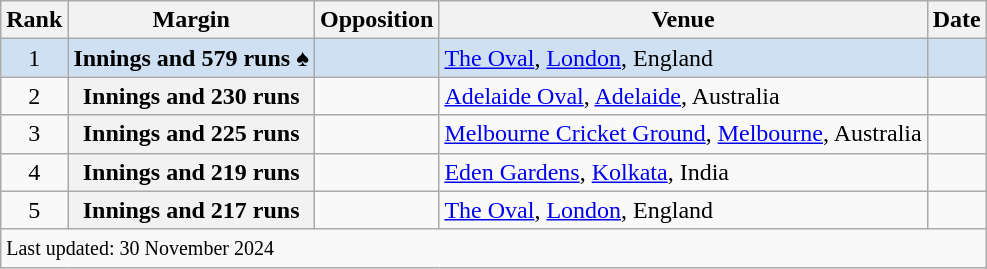<table class="wikitable plainrowheaders sortable">
<tr>
<th scope=col>Rank</th>
<th scope=col>Margin</th>
<th scope=col>Opposition</th>
<th scope=col>Venue</th>
<th scope=col>Date</th>
</tr>
<tr bgcolor=#cee0f2>
<td align=center>1</td>
<th scope=row style="background:#cee0f2; text-align:center;">Innings and 579 runs ♠</th>
<td></td>
<td><a href='#'>The Oval</a>, <a href='#'>London</a>, England</td>
<td><a href='#'></a></td>
</tr>
<tr>
<td align=center>2</td>
<th scope=row style=text-align:center;>Innings and 230 runs</th>
<td></td>
<td><a href='#'>Adelaide Oval</a>, <a href='#'>Adelaide</a>, Australia</td>
<td><a href='#'></a></td>
</tr>
<tr>
<td align=center>3</td>
<th scope=row style=text-align:center;>Innings and 225 runs</th>
<td></td>
<td><a href='#'>Melbourne Cricket Ground</a>, <a href='#'>Melbourne</a>, Australia</td>
<td><a href='#'></a></td>
</tr>
<tr>
<td align=center>4</td>
<th scope=row style=text-align:center;>Innings and 219 runs</th>
<td></td>
<td><a href='#'>Eden Gardens</a>, <a href='#'>Kolkata</a>, India</td>
<td><a href='#'></a></td>
</tr>
<tr>
<td align=center>5</td>
<th scope=row style=text-align:center;>Innings and 217 runs</th>
<td></td>
<td><a href='#'>The Oval</a>, <a href='#'>London</a>, England</td>
<td><a href='#'></a></td>
</tr>
<tr class=sortbottom>
<td colspan=5><small>Last updated: 30 November 2024</small></td>
</tr>
</table>
